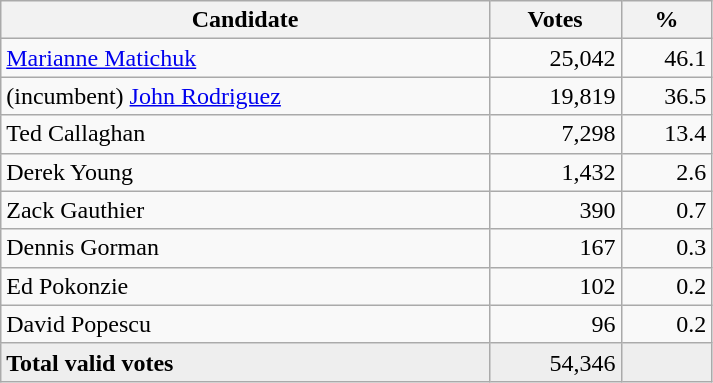<table style="width:475px;" class="wikitable">
<tr>
<th align="center">Candidate</th>
<th align="center">Votes</th>
<th align="center">%</th>
</tr>
<tr>
<td align="left"><a href='#'>Marianne Matichuk</a></td>
<td align="right">25,042</td>
<td align="right">46.1</td>
</tr>
<tr>
<td align="left">(incumbent) <a href='#'>John Rodriguez</a></td>
<td align="right">19,819</td>
<td align="right">36.5</td>
</tr>
<tr>
<td align="left">Ted Callaghan</td>
<td align="right">7,298</td>
<td align="right">13.4</td>
</tr>
<tr>
<td align="left">Derek Young</td>
<td align="right">1,432</td>
<td align="right">2.6</td>
</tr>
<tr>
<td align="left">Zack Gauthier</td>
<td align="right">390</td>
<td align="right">0.7</td>
</tr>
<tr>
<td align="left">Dennis Gorman</td>
<td align="right">167</td>
<td align="right">0.3</td>
</tr>
<tr>
<td align="left">Ed Pokonzie</td>
<td align="right">102</td>
<td align="right">0.2</td>
</tr>
<tr>
<td align="left">David Popescu</td>
<td align="right">96</td>
<td align="right">0.2</td>
</tr>
<tr bgcolor="#EEEEEE">
<td align="left"><strong>Total valid votes</strong></td>
<td align="right">54,346</td>
<td align="right"></td>
</tr>
</table>
